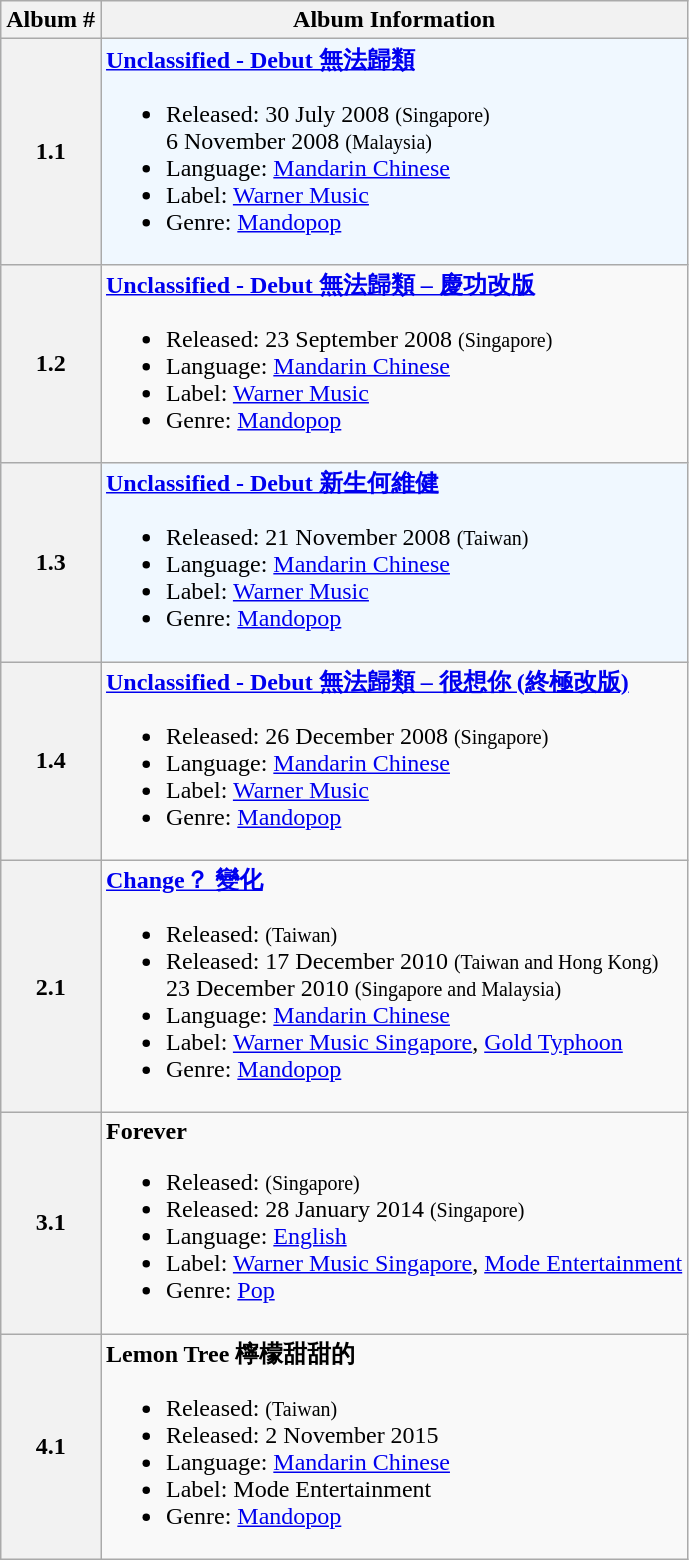<table class="wikitable">
<tr>
<th>Album #</th>
<th>Album Information</th>
</tr>
<tr style="background:#f0f8ff;">
<th>1.1</th>
<td><strong><a href='#'>Unclassified - Debut 無法歸類</a></strong><br><ul><li>Released: 30 July 2008 <small>(Singapore)</small><br>6 November 2008 <small>(Malaysia)</small></li><li>Language: <a href='#'>Mandarin Chinese</a></li><li>Label: <a href='#'>Warner Music</a></li><li>Genre: <a href='#'>Mandopop</a></li></ul></td>
</tr>
<tr>
<th>1.2</th>
<td><strong><a href='#'>Unclassified - Debut 無法歸類 – 慶功改版</a></strong><br><ul><li>Released: 23 September 2008 <small>(Singapore)</small></li><li>Language: <a href='#'>Mandarin Chinese</a></li><li>Label: <a href='#'>Warner Music</a></li><li>Genre: <a href='#'>Mandopop</a></li></ul></td>
</tr>
<tr style="background:#f0f8ff;">
<th>1.3</th>
<td><strong><a href='#'>Unclassified - Debut 新生何維健</a></strong><br><ul><li>Released: 21 November 2008 <small>(Taiwan)</small></li><li>Language: <a href='#'>Mandarin Chinese</a></li><li>Label: <a href='#'>Warner Music</a></li><li>Genre: <a href='#'>Mandopop</a></li></ul></td>
</tr>
<tr>
<th>1.4</th>
<td><strong><a href='#'>Unclassified - Debut 無法歸類 – 很想你 (終極改版)</a></strong><br><ul><li>Released: 26 December 2008 <small>(Singapore)</small></li><li>Language: <a href='#'>Mandarin Chinese</a></li><li>Label: <a href='#'>Warner Music</a></li><li>Genre: <a href='#'>Mandopop</a></li></ul></td>
</tr>
<tr>
<th>2.1</th>
<td><strong><a href='#'>Change？ 變化</a></strong><br><ul><li>Released:  <small>(Taiwan)</small></li><li>Released: 17 December 2010 <small>(Taiwan and Hong Kong)</small><br>23 December 2010 <small>(Singapore and Malaysia)</small></li><li>Language: <a href='#'>Mandarin Chinese</a></li><li>Label: <a href='#'>Warner Music Singapore</a>, <a href='#'>Gold Typhoon</a></li><li>Genre: <a href='#'>Mandopop</a></li></ul></td>
</tr>
<tr>
<th>3.1</th>
<td><strong>Forever</strong><br><ul><li>Released:  <small>(Singapore)</small></li><li>Released: 28 January 2014 <small>(Singapore)</small></li><li>Language: <a href='#'>English</a></li><li>Label: <a href='#'>Warner Music Singapore</a>, <a href='#'>Mode Entertainment</a></li><li>Genre: <a href='#'>Pop</a></li></ul></td>
</tr>
<tr>
<th>4.1</th>
<td><strong>Lemon Tree 檸檬甜甜的</strong><br><ul><li>Released:  <small>(Taiwan)</small></li><li>Released: 2 November 2015</li><li>Language: <a href='#'>Mandarin Chinese</a></li><li>Label: Mode Entertainment</li><li>Genre: <a href='#'>Mandopop</a></li></ul></td>
</tr>
</table>
